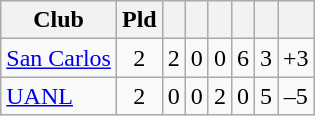<table class="wikitable sortable" style="text-align:center;">
<tr>
<th>Club</th>
<th>Pld</th>
<th></th>
<th></th>
<th></th>
<th></th>
<th></th>
<th></th>
</tr>
<tr>
<td style="text-align:left;"> <a href='#'>San Carlos</a></td>
<td>2</td>
<td>2</td>
<td>0</td>
<td>0</td>
<td>6</td>
<td>3</td>
<td>+3</td>
</tr>
<tr>
<td style="text-align:left;"> <a href='#'>UANL</a></td>
<td>2</td>
<td>0</td>
<td>0</td>
<td>2</td>
<td>0</td>
<td>5</td>
<td>–5</td>
</tr>
</table>
